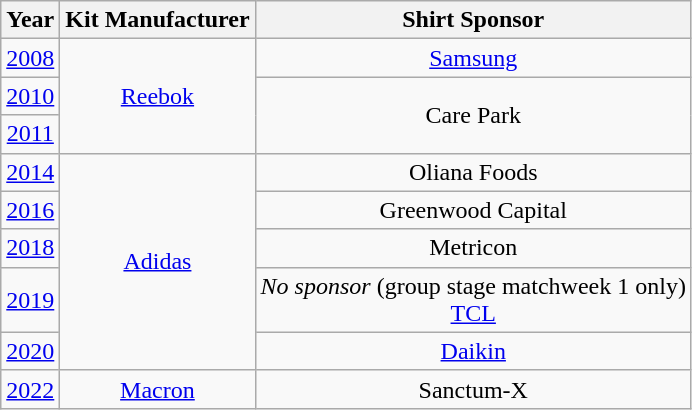<table class="wikitable" style="text-align:center;margin-left:1em;">
<tr>
<th>Year</th>
<th>Kit Manufacturer</th>
<th>Shirt Sponsor</th>
</tr>
<tr>
<td><a href='#'>2008</a></td>
<td rowspan=3><a href='#'>Reebok</a></td>
<td><a href='#'>Samsung</a></td>
</tr>
<tr>
<td><a href='#'>2010</a></td>
<td rowspan=2>Care Park</td>
</tr>
<tr>
<td><a href='#'>2011</a></td>
</tr>
<tr>
<td><a href='#'>2014</a></td>
<td rowspan=5><a href='#'>Adidas</a></td>
<td>Oliana Foods</td>
</tr>
<tr>
<td><a href='#'>2016</a></td>
<td>Greenwood Capital</td>
</tr>
<tr>
<td><a href='#'>2018</a></td>
<td>Metricon</td>
</tr>
<tr>
<td><a href='#'>2019</a></td>
<td><em>No sponsor</em> (group stage matchweek 1 only)<br><a href='#'>TCL</a></td>
</tr>
<tr>
<td><a href='#'>2020</a></td>
<td><a href='#'>Daikin</a></td>
</tr>
<tr>
<td><a href='#'>2022</a></td>
<td><a href='#'>Macron</a></td>
<td>Sanctum-X</td>
</tr>
</table>
